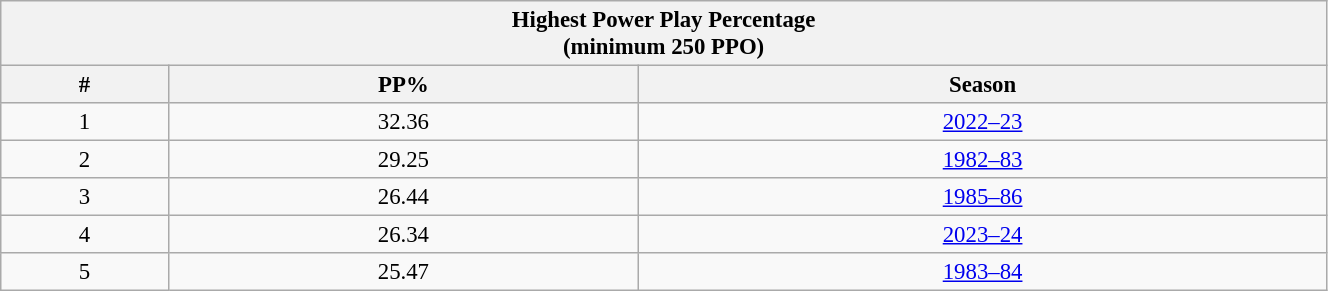<table class="wikitable" style="text-align: center; font-size: 95%" width="70%">
<tr>
<th colspan="3">Highest Power Play Percentage<br>(minimum 250 PPO)</th>
</tr>
<tr>
<th>#</th>
<th>PP%</th>
<th>Season</th>
</tr>
<tr>
<td>1</td>
<td>32.36</td>
<td><a href='#'>2022–23</a></td>
</tr>
<tr>
<td>2</td>
<td>29.25</td>
<td><a href='#'>1982–83</a></td>
</tr>
<tr>
<td>3</td>
<td>26.44</td>
<td><a href='#'>1985–86</a></td>
</tr>
<tr>
<td>4</td>
<td>26.34</td>
<td><a href='#'>2023–24</a></td>
</tr>
<tr>
<td>5</td>
<td>25.47</td>
<td><a href='#'>1983–84</a></td>
</tr>
</table>
